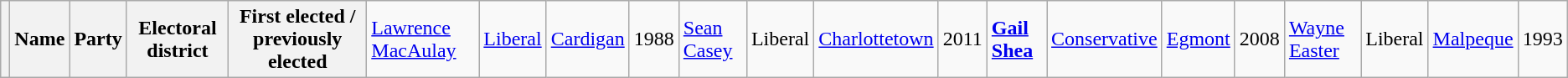<table class="wikitable sortable">
<tr>
<th></th>
<th>Name</th>
<th>Party</th>
<th>Electoral district</th>
<th>First elected / previously elected<br></th>
<td><a href='#'>Lawrence MacAulay</a></td>
<td><a href='#'>Liberal</a></td>
<td><a href='#'>Cardigan</a></td>
<td>1988<br></td>
<td><a href='#'>Sean Casey</a></td>
<td>Liberal</td>
<td><a href='#'>Charlottetown</a></td>
<td>2011<br></td>
<td><strong><a href='#'>Gail Shea</a></strong></td>
<td><a href='#'>Conservative</a></td>
<td><a href='#'>Egmont</a></td>
<td>2008<br></td>
<td><a href='#'>Wayne Easter</a></td>
<td>Liberal</td>
<td><a href='#'>Malpeque</a></td>
<td>1993</td>
</tr>
</table>
